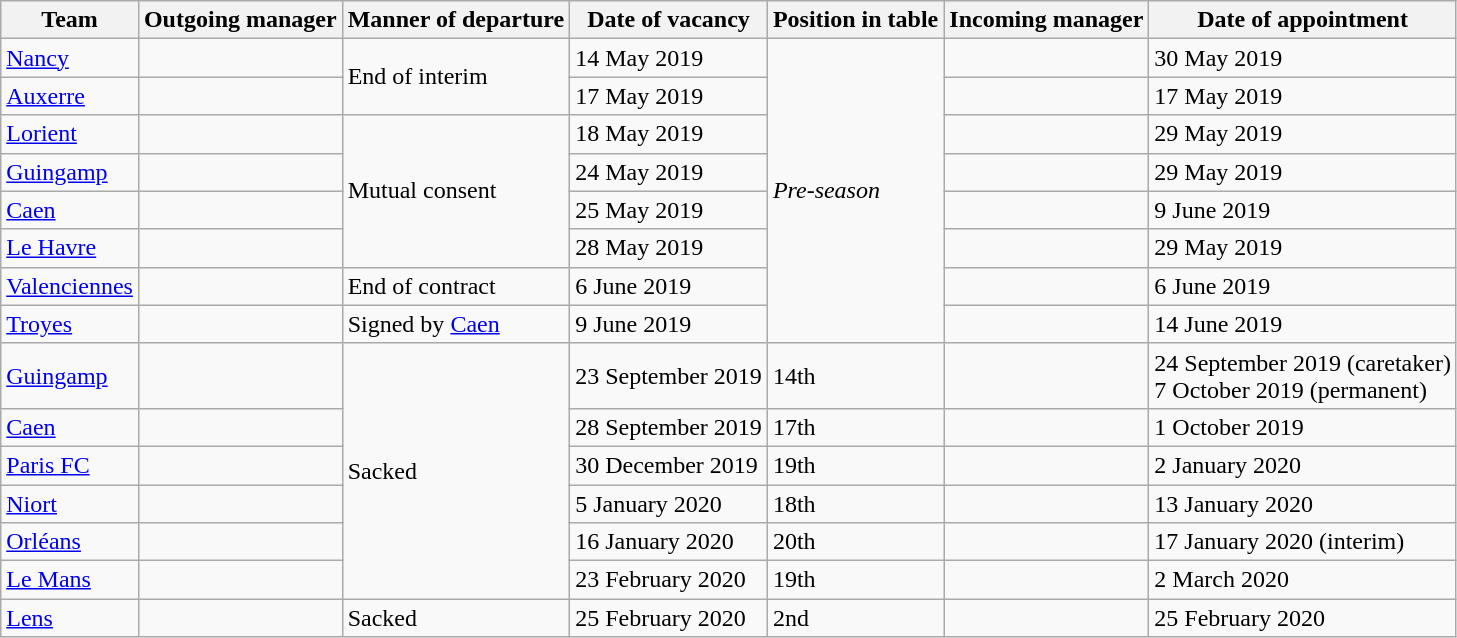<table class="wikitable sortable">
<tr>
<th>Team</th>
<th>Outgoing manager</th>
<th>Manner of departure</th>
<th>Date of vacancy</th>
<th>Position in table</th>
<th>Incoming manager</th>
<th>Date of appointment</th>
</tr>
<tr>
<td><a href='#'>Nancy</a></td>
<td> </td>
<td rowspan=2>End of interim</td>
<td>14 May 2019</td>
<td rowspan=8><em>Pre-season</em></td>
<td> </td>
<td>30 May 2019</td>
</tr>
<tr>
<td><a href='#'>Auxerre</a></td>
<td> </td>
<td>17 May 2019</td>
<td> </td>
<td>17 May 2019</td>
</tr>
<tr>
<td><a href='#'>Lorient</a></td>
<td> </td>
<td rowspan=4>Mutual consent</td>
<td>18 May 2019</td>
<td> </td>
<td>29 May 2019</td>
</tr>
<tr>
<td><a href='#'>Guingamp</a></td>
<td> </td>
<td>24 May 2019</td>
<td> </td>
<td>29 May 2019</td>
</tr>
<tr>
<td><a href='#'>Caen</a></td>
<td> </td>
<td>25 May 2019</td>
<td> </td>
<td>9 June 2019</td>
</tr>
<tr>
<td><a href='#'>Le Havre</a></td>
<td> </td>
<td>28 May 2019</td>
<td> </td>
<td>29 May 2019</td>
</tr>
<tr>
<td><a href='#'>Valenciennes</a></td>
<td> </td>
<td>End of contract</td>
<td>6 June 2019</td>
<td> </td>
<td>6 June 2019</td>
</tr>
<tr>
<td><a href='#'>Troyes</a></td>
<td> </td>
<td>Signed by <a href='#'>Caen</a></td>
<td>9 June 2019</td>
<td> </td>
<td>14 June 2019</td>
</tr>
<tr>
<td><a href='#'>Guingamp</a></td>
<td> </td>
<td rowspan=6>Sacked</td>
<td>23 September 2019</td>
<td>14th</td>
<td> </td>
<td>24 September 2019 (caretaker)<br>7 October 2019 (permanent)</td>
</tr>
<tr>
<td><a href='#'>Caen</a></td>
<td> </td>
<td>28 September 2019</td>
<td>17th</td>
<td> </td>
<td>1 October 2019</td>
</tr>
<tr>
<td><a href='#'>Paris FC</a></td>
<td> </td>
<td>30 December 2019</td>
<td>19th</td>
<td> </td>
<td>2 January 2020</td>
</tr>
<tr>
<td><a href='#'>Niort</a></td>
<td> </td>
<td>5 January 2020</td>
<td>18th</td>
<td> </td>
<td>13 January 2020</td>
</tr>
<tr>
<td><a href='#'>Orléans</a></td>
<td> </td>
<td>16 January 2020</td>
<td>20th</td>
<td> </td>
<td>17 January 2020 (interim)</td>
</tr>
<tr>
<td><a href='#'>Le Mans</a></td>
<td> </td>
<td>23 February 2020</td>
<td>19th</td>
<td> </td>
<td>2 March 2020</td>
</tr>
<tr>
<td><a href='#'>Lens</a></td>
<td> </td>
<td rowspan=6>Sacked</td>
<td>25 February 2020</td>
<td>2nd</td>
<td> </td>
<td>25 February 2020</td>
</tr>
</table>
